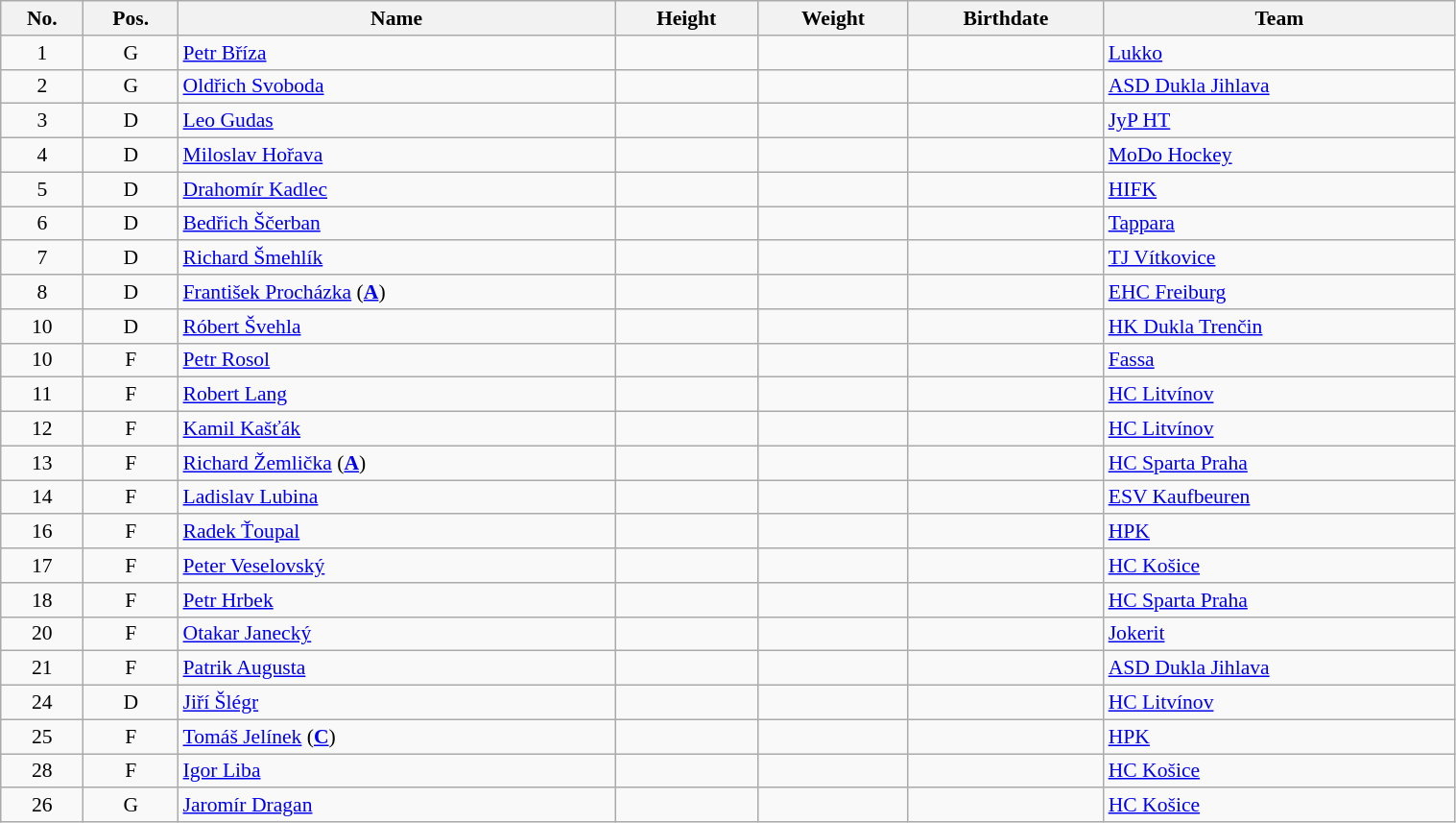<table class="wikitable sortable" width="80%" style="font-size: 90%; text-align: center;">
<tr>
<th>No.</th>
<th>Pos.</th>
<th>Name</th>
<th>Height</th>
<th>Weight</th>
<th>Birthdate</th>
<th>Team</th>
</tr>
<tr>
<td>1</td>
<td>G</td>
<td style="text-align:left;"><a href='#'>Petr Bříza</a></td>
<td></td>
<td></td>
<td style="text-align:right;"></td>
<td style="text-align:left;"> <a href='#'>Lukko</a></td>
</tr>
<tr>
<td>2</td>
<td>G</td>
<td style="text-align:left;"><a href='#'>Oldřich Svoboda</a></td>
<td></td>
<td></td>
<td style="text-align:right;"></td>
<td style="text-align:left;"> <a href='#'>ASD Dukla Jihlava</a></td>
</tr>
<tr>
<td>3</td>
<td>D</td>
<td style="text-align:left;"><a href='#'>Leo Gudas</a></td>
<td></td>
<td></td>
<td style="text-align:right;"></td>
<td style="text-align:left;"> <a href='#'>JyP HT</a></td>
</tr>
<tr>
<td>4</td>
<td>D</td>
<td style="text-align:left;"><a href='#'>Miloslav Hořava</a></td>
<td></td>
<td></td>
<td style="text-align:right;"></td>
<td style="text-align:left;"> <a href='#'>MoDo Hockey</a></td>
</tr>
<tr>
<td>5</td>
<td>D</td>
<td style="text-align:left;"><a href='#'>Drahomír Kadlec</a></td>
<td></td>
<td></td>
<td style="text-align:right;"></td>
<td style="text-align:left;"> <a href='#'>HIFK</a></td>
</tr>
<tr>
<td>6</td>
<td>D</td>
<td style="text-align:left;"><a href='#'>Bedřich Ščerban</a></td>
<td></td>
<td></td>
<td style="text-align:right;"></td>
<td style="text-align:left;"> <a href='#'>Tappara</a></td>
</tr>
<tr>
<td>7</td>
<td>D</td>
<td style="text-align:left;"><a href='#'>Richard Šmehlík</a></td>
<td></td>
<td></td>
<td style="text-align:right;"></td>
<td style="text-align:left;"> <a href='#'>TJ Vítkovice</a></td>
</tr>
<tr>
<td>8</td>
<td>D</td>
<td style="text-align:left;"><a href='#'>František Procházka</a> (<strong><a href='#'>A</a></strong>)</td>
<td></td>
<td></td>
<td style="text-align:right;"></td>
<td style="text-align:left;"> <a href='#'>EHC Freiburg</a></td>
</tr>
<tr>
<td>10</td>
<td>D</td>
<td style="text-align:left;"><a href='#'>Róbert Švehla</a></td>
<td></td>
<td></td>
<td style="text-align:right;"></td>
<td style="text-align:left;"> <a href='#'>HK Dukla Trenčin</a></td>
</tr>
<tr>
<td>10</td>
<td>F</td>
<td style="text-align:left;"><a href='#'>Petr Rosol</a></td>
<td></td>
<td></td>
<td style="text-align:right;"></td>
<td style="text-align:left;"> <a href='#'>Fassa</a></td>
</tr>
<tr>
<td>11</td>
<td>F</td>
<td style="text-align:left;"><a href='#'>Robert Lang</a></td>
<td></td>
<td></td>
<td style="text-align:right;"></td>
<td style="text-align:left;"> <a href='#'>HC Litvínov</a></td>
</tr>
<tr>
<td>12</td>
<td>F</td>
<td style="text-align:left;"><a href='#'>Kamil Kašťák</a></td>
<td></td>
<td></td>
<td style="text-align:right;"></td>
<td style="text-align:left;"> <a href='#'>HC Litvínov</a></td>
</tr>
<tr>
<td>13</td>
<td>F</td>
<td style="text-align:left;"><a href='#'>Richard Žemlička</a> (<strong><a href='#'>A</a></strong>)</td>
<td></td>
<td></td>
<td style="text-align:right;"></td>
<td style="text-align:left;"> <a href='#'>HC Sparta Praha</a></td>
</tr>
<tr>
<td>14</td>
<td>F</td>
<td style="text-align:left;"><a href='#'>Ladislav Lubina</a></td>
<td></td>
<td></td>
<td style="text-align:right;"></td>
<td style="text-align:left;"> <a href='#'>ESV Kaufbeuren</a></td>
</tr>
<tr>
<td>16</td>
<td>F</td>
<td style="text-align:left;"><a href='#'>Radek Ťoupal</a></td>
<td></td>
<td></td>
<td style="text-align:right;"></td>
<td style="text-align:left;"> <a href='#'>HPK</a></td>
</tr>
<tr>
<td>17</td>
<td>F</td>
<td style="text-align:left;"><a href='#'>Peter Veselovský</a></td>
<td></td>
<td></td>
<td style="text-align:right;"></td>
<td style="text-align:left;"> <a href='#'>HC Košice</a></td>
</tr>
<tr>
<td>18</td>
<td>F</td>
<td style="text-align:left;"><a href='#'>Petr Hrbek</a></td>
<td></td>
<td></td>
<td style="text-align:right;"></td>
<td style="text-align:left;"> <a href='#'>HC Sparta Praha</a></td>
</tr>
<tr>
<td>20</td>
<td>F</td>
<td style="text-align:left;"><a href='#'>Otakar Janecký</a></td>
<td></td>
<td></td>
<td style="text-align:right;"></td>
<td style="text-align:left;"> <a href='#'>Jokerit</a></td>
</tr>
<tr>
<td>21</td>
<td>F</td>
<td style="text-align:left;"><a href='#'>Patrik Augusta</a></td>
<td></td>
<td></td>
<td style="text-align:right;"></td>
<td style="text-align:left;"> <a href='#'>ASD Dukla Jihlava</a></td>
</tr>
<tr>
<td>24</td>
<td>D</td>
<td style="text-align:left;"><a href='#'>Jiří Šlégr</a></td>
<td></td>
<td></td>
<td style="text-align:right;"></td>
<td style="text-align:left;"> <a href='#'>HC Litvínov</a></td>
</tr>
<tr>
<td>25</td>
<td>F</td>
<td style="text-align:left;"><a href='#'>Tomáš Jelínek</a> (<strong><a href='#'>C</a></strong>)</td>
<td></td>
<td></td>
<td style="text-align:right;"></td>
<td style="text-align:left;"> <a href='#'>HPK</a></td>
</tr>
<tr>
<td>28</td>
<td>F</td>
<td style="text-align:left;"><a href='#'>Igor Liba</a></td>
<td></td>
<td></td>
<td style="text-align:right;"></td>
<td style="text-align:left;"> <a href='#'>HC Košice</a></td>
</tr>
<tr>
<td>26</td>
<td>G</td>
<td style="text-align:left;"><a href='#'>Jaromír Dragan</a></td>
<td></td>
<td></td>
<td style="text-align:right;"></td>
<td style="text-align:left;"> <a href='#'>HC Košice</a></td>
</tr>
</table>
